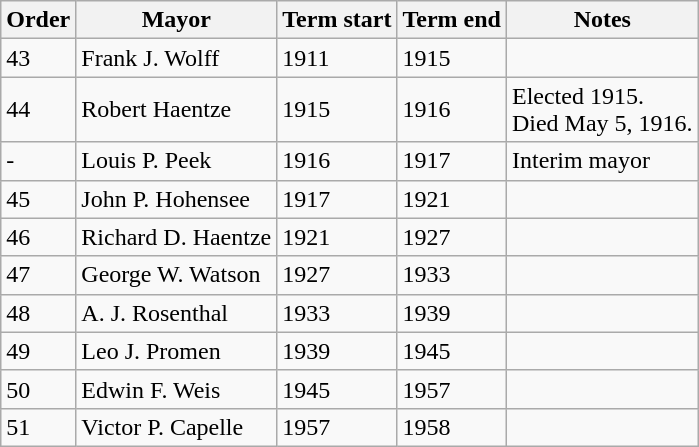<table class="wikitable">
<tr>
<th>Order</th>
<th>Mayor</th>
<th>Term start</th>
<th>Term end</th>
<th>Notes</th>
</tr>
<tr>
<td>43</td>
<td>Frank J. Wolff</td>
<td>1911</td>
<td>1915</td>
<td></td>
</tr>
<tr>
<td>44</td>
<td>Robert Haentze</td>
<td>1915</td>
<td>1916</td>
<td>Elected 1915.<br>Died May 5, 1916.</td>
</tr>
<tr>
<td>-</td>
<td>Louis P. Peek</td>
<td>1916</td>
<td>1917</td>
<td>Interim mayor</td>
</tr>
<tr>
<td>45</td>
<td>John P. Hohensee</td>
<td>1917</td>
<td>1921</td>
<td></td>
</tr>
<tr>
<td>46</td>
<td>Richard D. Haentze</td>
<td>1921</td>
<td>1927</td>
<td></td>
</tr>
<tr>
<td>47</td>
<td>George W. Watson</td>
<td>1927</td>
<td>1933</td>
<td></td>
</tr>
<tr>
<td>48</td>
<td>A. J. Rosenthal</td>
<td>1933</td>
<td>1939</td>
<td></td>
</tr>
<tr>
<td>49</td>
<td>Leo J. Promen</td>
<td>1939</td>
<td>1945</td>
<td></td>
</tr>
<tr>
<td>50</td>
<td>Edwin F. Weis</td>
<td>1945</td>
<td>1957</td>
<td></td>
</tr>
<tr>
<td>51</td>
<td>Victor P. Capelle</td>
<td>1957</td>
<td>1958</td>
<td></td>
</tr>
</table>
